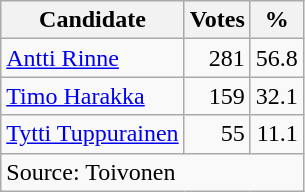<table class=wikitable style=text-align:right>
<tr>
<th>Candidate</th>
<th>Votes</th>
<th>%</th>
</tr>
<tr>
<td align=left><a href='#'>Antti Rinne</a></td>
<td>281</td>
<td>56.8</td>
</tr>
<tr>
<td align=left><a href='#'>Timo Harakka</a></td>
<td>159</td>
<td>32.1</td>
</tr>
<tr>
<td align=left><a href='#'>Tytti Tuppurainen</a></td>
<td>55</td>
<td>11.1</td>
</tr>
<tr>
<td align=left colspan=3>Source: Toivonen</td>
</tr>
</table>
